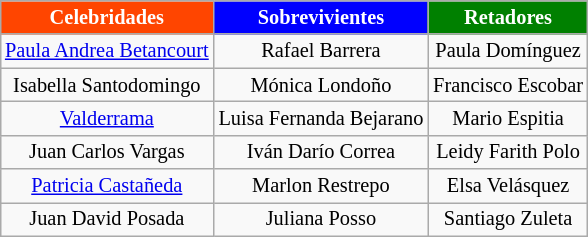<table class="wikitable" style="margin:1em auto; font-size:85%; text-align:center">
<tr>
<th style="background:orangered; color:white">Celebridades</th>
<th style="background:blue; color:white">Sobrevivientes</th>
<th style="background:green; color:white">Retadores</th>
</tr>
<tr>
<td><a href='#'>Paula Andrea Betancourt</a></td>
<td>Rafael Barrera</td>
<td>Paula Domínguez</td>
</tr>
<tr>
<td>Isabella Santodomingo</td>
<td>Mónica Londoño</td>
<td>Francisco Escobar</td>
</tr>
<tr>
<td><a href='#'> Valderrama</a></td>
<td>Luisa Fernanda Bejarano</td>
<td>Mario Espitia</td>
</tr>
<tr>
<td>Juan Carlos Vargas</td>
<td>Iván Darío Correa</td>
<td>Leidy Farith Polo</td>
</tr>
<tr>
<td><a href='#'>Patricia Castañeda</a></td>
<td>Marlon Restrepo</td>
<td>Elsa Velásquez</td>
</tr>
<tr>
<td>Juan David Posada</td>
<td>Juliana Posso</td>
<td>Santiago Zuleta</td>
</tr>
</table>
